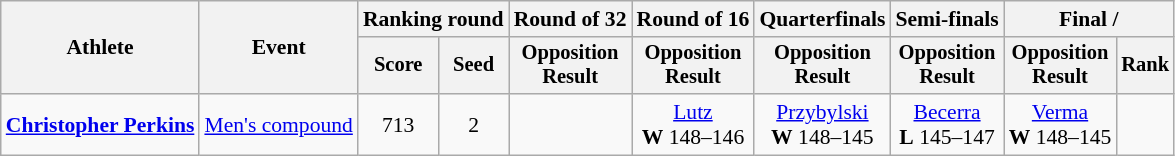<table class=wikitable style=font-size:90%;text-align:center>
<tr>
<th rowspan=2>Athlete</th>
<th rowspan=2>Event</th>
<th colspan=2>Ranking round</th>
<th>Round of 32</th>
<th>Round of 16</th>
<th>Quarterfinals</th>
<th>Semi-finals</th>
<th colspan=2>Final / </th>
</tr>
<tr style=font-size:95%>
<th>Score</th>
<th>Seed</th>
<th>Opposition<br>Result</th>
<th>Opposition<br>Result</th>
<th>Opposition<br>Result</th>
<th>Opposition<br>Result</th>
<th>Opposition<br>Result</th>
<th>Rank</th>
</tr>
<tr>
<td align=left><strong><a href='#'>Christopher Perkins</a></strong></td>
<td align=left><a href='#'>Men's compound</a></td>
<td>713</td>
<td>2</td>
<td></td>
<td> <a href='#'>Lutz</a><br><strong>W</strong> 148–146</td>
<td> <a href='#'>Przybylski</a><br><strong>W</strong> 148–145</td>
<td> <a href='#'>Becerra</a><br><strong>L</strong> 145–147</td>
<td> <a href='#'>Verma</a><br><strong>W</strong> 148–145</td>
<td></td>
</tr>
</table>
